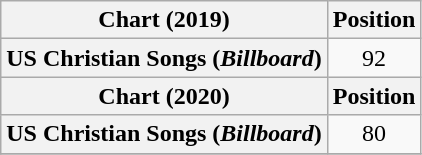<table class="wikitable plainrowheaders" style="text-align:center">
<tr>
<th scope="col">Chart (2019)</th>
<th scope="col">Position</th>
</tr>
<tr>
<th scope="row">US Christian Songs (<em>Billboard</em>)</th>
<td>92</td>
</tr>
<tr>
<th scope="col">Chart (2020)</th>
<th scope="col">Position</th>
</tr>
<tr>
<th scope="row">US Christian Songs (<em>Billboard</em>)</th>
<td>80</td>
</tr>
<tr>
</tr>
</table>
